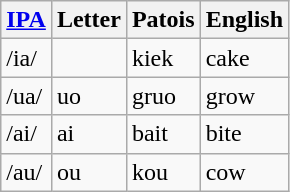<table class="wikitable">
<tr>
<th><a href='#'>IPA</a></th>
<th>Letter</th>
<th>Patois</th>
<th>English</th>
</tr>
<tr>
<td>/ia/</td>
<td></td>
<td>kiek</td>
<td>cake</td>
</tr>
<tr>
<td>/ua/</td>
<td>uo</td>
<td>gruo</td>
<td>grow</td>
</tr>
<tr>
<td>/ai/</td>
<td>ai</td>
<td>bait</td>
<td>bite</td>
</tr>
<tr>
<td>/au/</td>
<td>ou</td>
<td>kou</td>
<td>cow</td>
</tr>
</table>
